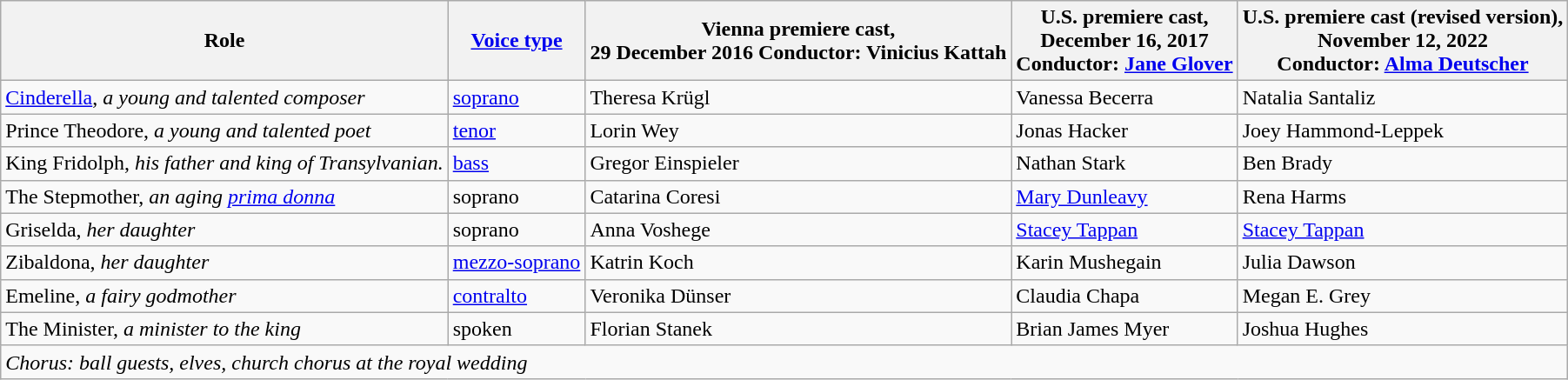<table class="wikitable">
<tr>
<th>Role</th>
<th><a href='#'>Voice type</a></th>
<th>Vienna premiere cast,<br>29 December 2016 Conductor: Vinicius Kattah</th>
<th>U.S. premiere cast,<br>December 16, 2017<br>Conductor: <a href='#'>Jane Glover</a></th>
<th>U.S. premiere cast (revised version),<br>November 12, 2022<br>Conductor: <a href='#'>Alma Deutscher</a></th>
</tr>
<tr>
<td><a href='#'>Cinderella</a>, <em>a young and talented composer</em></td>
<td><a href='#'>soprano</a></td>
<td>Theresa Krügl</td>
<td>Vanessa Becerra</td>
<td>Natalia Santaliz</td>
</tr>
<tr>
<td>Prince Theodore, <em>a young and talented poet</em></td>
<td><a href='#'>tenor</a></td>
<td>Lorin Wey</td>
<td>Jonas Hacker</td>
<td>Joey Hammond-Leppek</td>
</tr>
<tr>
<td>King Fridolph, <em>his father and king of Transylvanian.</em></td>
<td><a href='#'>bass</a></td>
<td>Gregor Einspieler</td>
<td>Nathan Stark</td>
<td>Ben Brady</td>
</tr>
<tr>
<td>The Stepmother, <em>an aging <a href='#'>prima donna</a></em></td>
<td>soprano</td>
<td>Catarina Coresi</td>
<td><a href='#'>Mary Dunleavy</a></td>
<td>Rena Harms</td>
</tr>
<tr>
<td>Griselda, <em>her daughter</em></td>
<td>soprano</td>
<td>Anna Voshege</td>
<td><a href='#'>Stacey Tappan</a></td>
<td><a href='#'>Stacey Tappan</a></td>
</tr>
<tr>
<td>Zibaldona, <em>her daughter</em></td>
<td><a href='#'>mezzo-soprano</a></td>
<td>Katrin Koch</td>
<td>Karin Mushegain</td>
<td>Julia Dawson</td>
</tr>
<tr>
<td>Emeline, <em>a fairy godmother</em></td>
<td><a href='#'>contralto</a></td>
<td>Veronika Dünser</td>
<td>Claudia Chapa</td>
<td>Megan E. Grey</td>
</tr>
<tr>
<td>The Minister, <em>a minister to the king</em></td>
<td>spoken</td>
<td>Florian Stanek</td>
<td>Brian James Myer</td>
<td>Joshua Hughes</td>
</tr>
<tr>
<td colspan="5"><em>Chorus: ball guests, elves, church chorus at the royal wedding</em></td>
</tr>
</table>
